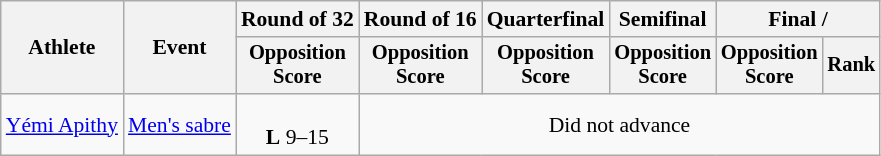<table class="wikitable" style="font-size:90%">
<tr>
<th rowspan=2>Athlete</th>
<th rowspan=2>Event</th>
<th>Round of 32</th>
<th>Round of 16</th>
<th>Quarterfinal</th>
<th>Semifinal</th>
<th colspan=2>Final / </th>
</tr>
<tr style="font-size:95%">
<th>Opposition<br>Score</th>
<th>Opposition<br>Score</th>
<th>Opposition<br>Score</th>
<th>Opposition<br>Score</th>
<th>Opposition<br>Score</th>
<th>Rank</th>
</tr>
<tr align=center>
<td align=left><a href='#'>Yémi Apithy</a></td>
<td align=left><a href='#'>Men's sabre</a></td>
<td><br><strong>L</strong> 9–15</td>
<td colspan=5>Did not advance</td>
</tr>
</table>
